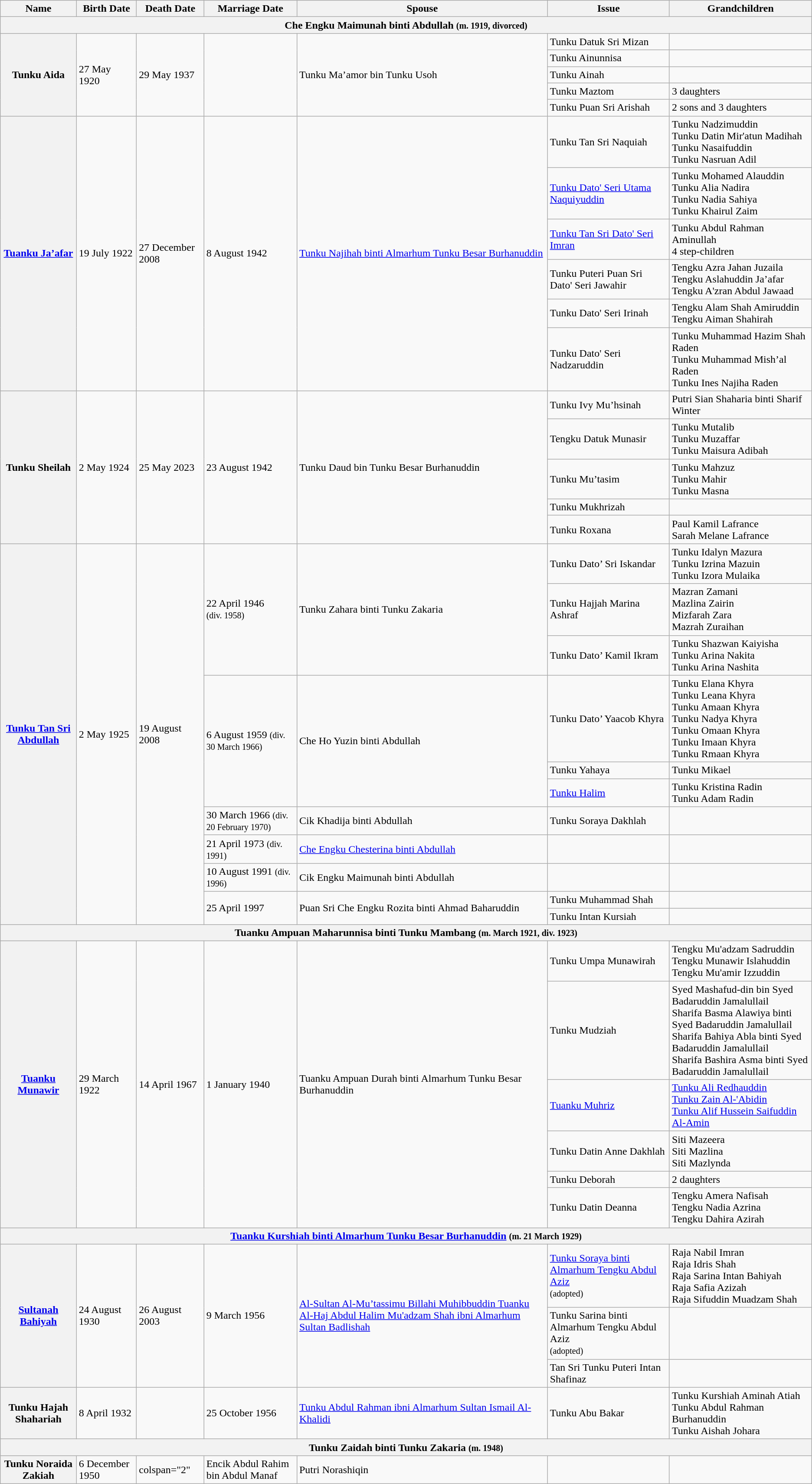<table class="wikitable">
<tr>
<th>Name</th>
<th>Birth Date</th>
<th>Death Date</th>
<th>Marriage Date</th>
<th>Spouse</th>
<th !colspan="2">Issue</th>
<th>Grandchildren</th>
</tr>
<tr>
<th colspan="7" align="center">Che Engku Maimunah binti Abdullah <small>(m. 1919, divorced)</small></th>
</tr>
<tr>
<th rowspan="5" scope="row">Tunku Aida</th>
<td rowspan="5">27 May 1920</td>
<td rowspan="5">29 May 1937</td>
<td rowspan="5"></td>
<td rowspan="5">Tunku Ma’amor bin Tunku Usoh</td>
<td>Tunku Datuk Sri Mizan</td>
<td></td>
</tr>
<tr>
<td>Tunku Ainunnisa</td>
<td></td>
</tr>
<tr>
<td>Tunku Ainah</td>
<td></td>
</tr>
<tr>
<td>Tunku Maztom</td>
<td>3 daughters</td>
</tr>
<tr>
<td>Tunku Puan Sri Arishah</td>
<td>2 sons and 3 daughters</td>
</tr>
<tr>
<th rowspan="6" scope="row"><a href='#'>Tuanku Ja’afar</a></th>
<td rowspan="6">19 July 1922</td>
<td rowspan="6">27 December 2008</td>
<td rowspan="6">8 August 1942</td>
<td rowspan="6"><a href='#'>Tunku Najihah binti Almarhum Tunku Besar Burhanuddin</a></td>
<td>Tunku Tan Sri Naquiah</td>
<td>Tunku Nadzimuddin<br>Tunku Datin Mir'atun Madihah<br>Tunku Nasaifuddin<br>Tunku Nasruan Adil</td>
</tr>
<tr>
<td><a href='#'>Tunku Dato' Seri Utama Naquiyuddin</a></td>
<td>Tunku Mohamed Alauddin<br>Tunku Alia Nadira<br>Tunku Nadia Sahiya<br>Tunku Khairul Zaim</td>
</tr>
<tr>
<td><a href='#'>Tunku Tan Sri Dato' Seri Imran</a></td>
<td>Tunku Abdul Rahman Aminullah<br>4 step-children</td>
</tr>
<tr>
<td>Tunku Puteri Puan Sri Dato' Seri Jawahir</td>
<td>Tengku Azra Jahan Juzaila<br>Tengku Aslahuddin Ja’afar<br>Tengku A'zran Abdul Jawaad</td>
</tr>
<tr>
<td>Tunku Dato' Seri Irinah</td>
<td>Tengku Alam Shah Amiruddin<br>Tengku Aiman Shahirah</td>
</tr>
<tr>
<td>Tunku Dato' Seri Nadzaruddin</td>
<td>Tunku Muhammad Hazim Shah Raden<br>Tunku Muhammad Mish’al Raden<br>Tunku Ines Najiha Raden</td>
</tr>
<tr>
<th rowspan="5" scope="row">Tunku Sheilah</th>
<td rowspan="5">2 May 1924</td>
<td rowspan="5">25 May 2023</td>
<td rowspan="5">23 August 1942</td>
<td rowspan="5">Tunku Daud bin Tunku Besar Burhanuddin</td>
<td>Tunku Ivy Mu’hsinah</td>
<td>Putri Sian Shaharia binti Sharif Winter</td>
</tr>
<tr>
<td>Tengku Datuk Munasir</td>
<td>Tunku Mutalib<br>Tunku Muzaffar<br>Tunku Maisura Adibah</td>
</tr>
<tr>
<td>Tunku Mu’tasim</td>
<td>Tunku Mahzuz<br>Tunku Mahir<br>Tunku Masna</td>
</tr>
<tr>
<td>Tunku Mukhrizah</td>
<td></td>
</tr>
<tr>
<td>Tunku Roxana</td>
<td>Paul Kamil Lafrance<br>Sarah Melane Lafrance</td>
</tr>
<tr>
<th rowspan="11" scope="row"><a href='#'>Tunku Tan Sri Abdullah</a></th>
<td rowspan="11">2 May 1925</td>
<td rowspan="11">19 August 2008</td>
<td rowspan="3">22 April 1946<br><small>(div. 1958)</small></td>
<td rowspan="3">Tunku Zahara binti Tunku Zakaria</td>
<td>Tunku Dato’ Sri Iskandar</td>
<td>Tunku Idalyn Mazura<br>Tunku Izrina Mazuin<br>Tunku Izora Mulaika</td>
</tr>
<tr>
<td>Tunku Hajjah Marina Ashraf</td>
<td>Mazran Zamani<br>Mazlina Zairin<br>Mizfarah Zara<br>Mazrah Zuraihan</td>
</tr>
<tr>
<td>Tunku Dato’ Kamil Ikram</td>
<td>Tunku Shazwan Kaiyisha<br>Tunku Arina Nakita<br>Tunku Arina Nashita</td>
</tr>
<tr>
<td rowspan="3">6 August 1959 <small>(div. 30 March 1966)</small></td>
<td rowspan="3">Che Ho Yuzin binti Abdullah</td>
<td>Tunku Dato’ Yaacob Khyra</td>
<td>Tunku Elana Khyra<br>Tunku Leana Khyra<br>Tunku Amaan Khyra<br>Tunku Nadya Khyra<br>Tunku Omaan Khyra<br>Tunku Imaan Khyra<br>Tunku Rmaan Khyra</td>
</tr>
<tr>
<td>Tunku Yahaya</td>
<td>Tunku Mikael</td>
</tr>
<tr>
<td><a href='#'>Tunku Halim</a></td>
<td>Tunku Kristina Radin<br>Tunku Adam Radin</td>
</tr>
<tr>
<td rowspan="1">30 March 1966 <small>(div. 20 February 1970)</small></td>
<td rowspan="1">Cik Khadija binti Abdullah</td>
<td>Tunku Soraya Dakhlah</td>
<td></td>
</tr>
<tr>
<td rowspan="1">21 April 1973 <small>(div. 1991)</small></td>
<td rowspan="1"><a href='#'>Che Engku Chesterina binti Abdullah</a></td>
<td></td>
<td></td>
</tr>
<tr>
<td rowspan="1">10 August 1991 <small>(div. 1996)</small></td>
<td rowspan="1">Cik Engku Maimunah binti Abdullah</td>
<td></td>
<td></td>
</tr>
<tr>
<td rowspan="2">25 April 1997</td>
<td rowspan="2">Puan Sri Che Engku Rozita binti Ahmad Baharuddin</td>
<td>Tunku Muhammad Shah</td>
<td></td>
</tr>
<tr>
<td>Tunku Intan Kursiah</td>
<td></td>
</tr>
<tr>
<th colspan="7" align="center">Tuanku Ampuan Maharunnisa binti Tunku Mambang <small>(m. March 1921, div. 1923)</small></th>
</tr>
<tr>
<th rowspan="6" scope="row"><a href='#'>Tuanku Munawir</a></th>
<td rowspan="6">29 March 1922</td>
<td rowspan="6">14 April 1967</td>
<td rowspan="6">1 January 1940</td>
<td rowspan="6">Tuanku Ampuan Durah binti Almarhum Tunku Besar Burhanuddin</td>
<td>Tunku Umpa Munawirah</td>
<td>Tengku Mu'adzam Sadruddin<br>Tengku Munawir Islahuddin<br>Tengku Mu'amir Izzuddin</td>
</tr>
<tr>
<td>Tunku Mudziah</td>
<td>Syed Mashafud-din bin Syed Badaruddin Jamalullail <br>Sharifa Basma Alawiya binti Syed Badaruddin Jamalullail<br>Sharifa Bahiya Abla binti Syed Badaruddin Jamalullail<br>Sharifa Bashira Asma binti Syed Badaruddin Jamalullail</td>
</tr>
<tr>
<td><a href='#'>Tuanku Muhriz</a></td>
<td><a href='#'>Tunku Ali Redhauddin</a><br><a href='#'>Tunku Zain Al-'Abidin</a><br><a href='#'>Tunku Alif Hussein Saifuddin Al-Amin</a></td>
</tr>
<tr>
<td>Tunku Datin Anne Dakhlah</td>
<td>Siti Mazeera<br>Siti Mazlina<br>Siti Mazlynda</td>
</tr>
<tr>
<td>Tunku Deborah</td>
<td>2 daughters</td>
</tr>
<tr>
<td>Tunku Datin Deanna</td>
<td>Tengku Amera Nafisah<br>Tengku Nadia Azrina<br>Tengku Dahira Azirah</td>
</tr>
<tr>
<th colspan="7" align="center"><a href='#'>Tuanku Kurshiah binti Almarhum Tunku Besar Burhanuddin</a> <small>(m. 21 March 1929)</small></th>
</tr>
<tr>
<th rowspan="3" scope="row"><a href='#'>Sultanah Bahiyah</a></th>
<td rowspan="3">24 August 1930</td>
<td rowspan="3">26 August 2003</td>
<td rowspan="3">9 March 1956</td>
<td rowspan="3"><a href='#'>Al-Sultan Al-Mu’tassimu Billahi Muhibbuddin Tuanku Al-Haj Abdul Halim Mu'adzam Shah ibni Almarhum Sultan Badlishah</a></td>
<td><a href='#'>Tunku Soraya binti Almarhum Tengku Abdul Aziz</a><br><small>(adopted)</small></td>
<td>Raja Nabil Imran<br>Raja Idris Shah<br>Raja Sarina Intan Bahiyah<br>Raja Safia Azizah<br>Raja Sifuddin Muadzam Shah</td>
</tr>
<tr>
<td>Tunku Sarina binti Almarhum Tengku Abdul Aziz<br><small>(adopted)</small></td>
<td></td>
</tr>
<tr>
<td>Tan Sri Tunku Puteri Intan Shafinaz</td>
<td></td>
</tr>
<tr>
<th rowspan="1" scope="row">Tunku Hajah Shahariah</th>
<td rowspan="1">8 April 1932</td>
<td rowspan="1"></td>
<td rowspan="1">25 October 1956</td>
<td rowspan="1"><a href='#'>Tunku Abdul Rahman ibni Almarhum Sultan Ismail Al-Khalidi</a></td>
<td>Tunku Abu Bakar</td>
<td>Tunku Kurshiah Aminah Atiah<br>Tunku Abdul Rahman Burhanuddin<br>Tunku Aishah Johara</td>
</tr>
<tr>
<th colspan="7" align="center">Tunku Zaidah binti Tunku Zakaria <small>(m. 1948)</small></th>
</tr>
<tr>
<th rowspan="1" scope="row">Tunku Noraida Zakiah</th>
<td>6 December 1950</td>
<td>colspan="2" </td>
<td>Encik Abdul Rahim bin Abdul Manaf</td>
<td>Putri Norashiqin</td>
<td></td>
</tr>
</table>
